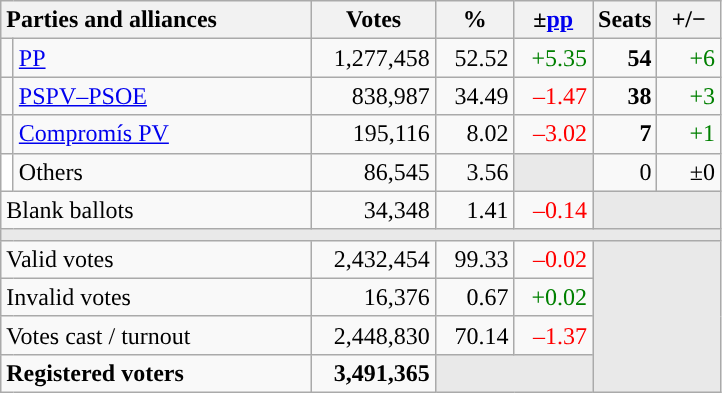<table class="wikitable" style="text-align:right;">
<tr>
<th style="text-align:left;" colspan="2" width="200">Parties and alliances</th>
<th width="75">Votes</th>
<th width="45">%</th>
<th width="45">±<a href='#'>pp</a></th>
<th width="35">Seats</th>
<th width="35">+/−</th>
</tr>
<tr>
<td width="1" style="color:inherit;background:"></td>
<td align="left"><a href='#'>PP</a></td>
<td>1,277,458</td>
<td>52.52</td>
<td style="color:green;">+5.35</td>
<td><strong>54</strong></td>
<td style="color:green;">+6</td>
</tr>
<tr>
<td style="color:inherit;background:"></td>
<td align="left"><a href='#'>PSPV–PSOE</a></td>
<td>838,987</td>
<td>34.49</td>
<td style="color:red;">–1.47</td>
<td><strong>38</strong></td>
<td style="color:green;">+3</td>
</tr>
<tr>
<td style="color:inherit;background:"></td>
<td align="left"><a href='#'>Compromís PV</a></td>
<td>195,116</td>
<td>8.02</td>
<td style="color:red;">–3.02</td>
<td><strong>7</strong></td>
<td style="color:green;">+1</td>
</tr>
<tr>
<td bgcolor="white"></td>
<td align="left">Others</td>
<td>86,545</td>
<td>3.56</td>
<td bgcolor="#E9E9E9"></td>
<td>0</td>
<td>±0</td>
</tr>
<tr>
<td align="left" colspan="2">Blank ballots</td>
<td>34,348</td>
<td>1.41</td>
<td style="color:red;">–0.14</td>
<td bgcolor="#E9E9E9" colspan="2"></td>
</tr>
<tr>
<td colspan="7" bgcolor="#E9E9E9"></td>
</tr>
<tr>
<td align="left" colspan="2">Valid votes</td>
<td>2,432,454</td>
<td>99.33</td>
<td style="color:red;">–0.02</td>
<td bgcolor="#E9E9E9" colspan="2" rowspan="4"></td>
</tr>
<tr>
<td align="left" colspan="2">Invalid votes</td>
<td>16,376</td>
<td>0.67</td>
<td style="color:green;">+0.02</td>
</tr>
<tr>
<td align="left" colspan="2">Votes cast / turnout</td>
<td>2,448,830</td>
<td>70.14</td>
<td style="color:red;">–1.37</td>
</tr>
<tr style="font-weight:bold;">
<td align="left" colspan="2">Registered voters</td>
<td>3,491,365</td>
<td bgcolor="#E9E9E9" colspan="2"></td>
</tr>
</table>
